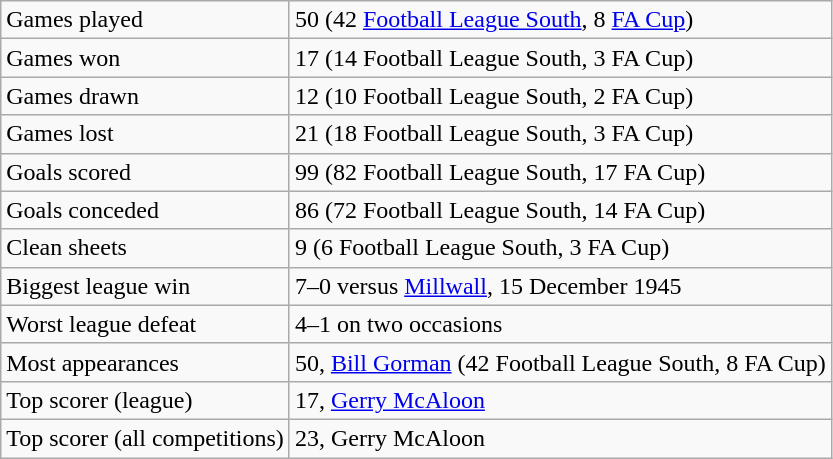<table class="wikitable">
<tr>
<td>Games played</td>
<td>50 (42 <a href='#'>Football League South</a>, 8 <a href='#'>FA Cup</a>)</td>
</tr>
<tr>
<td>Games won</td>
<td>17 (14 Football League South, 3 FA Cup)</td>
</tr>
<tr>
<td>Games drawn</td>
<td>12 (10 Football League South, 2 FA Cup)</td>
</tr>
<tr>
<td>Games lost</td>
<td>21 (18 Football League South, 3 FA Cup)</td>
</tr>
<tr>
<td>Goals scored</td>
<td>99 (82 Football League South, 17 FA Cup)</td>
</tr>
<tr>
<td>Goals conceded</td>
<td>86 (72 Football League South, 14 FA Cup)</td>
</tr>
<tr>
<td>Clean sheets</td>
<td>9 (6 Football League South, 3 FA Cup)</td>
</tr>
<tr>
<td>Biggest league win</td>
<td>7–0 versus <a href='#'>Millwall</a>, 15 December 1945</td>
</tr>
<tr>
<td>Worst league defeat</td>
<td>4–1 on two occasions</td>
</tr>
<tr>
<td>Most appearances</td>
<td>50, <a href='#'>Bill Gorman</a> (42 Football League South, 8 FA Cup)</td>
</tr>
<tr>
<td>Top scorer (league)</td>
<td>17, <a href='#'>Gerry McAloon</a></td>
</tr>
<tr>
<td>Top scorer (all competitions)</td>
<td>23, Gerry McAloon</td>
</tr>
</table>
